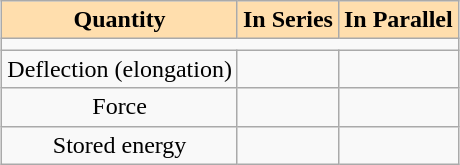<table class="wikitable" style="text-align: center; margin: 0 auto;">
<tr>
<th style="background:#ffdead;">Quantity</th>
<th style="background:#ffdead;">In Series</th>
<th style="background:#ffdead;">In Parallel</th>
</tr>
<tr>
<td colspan=3></td>
</tr>
<tr>
<td>Deflection (elongation)</td>
<td></td>
<td></td>
</tr>
<tr>
<td>Force</td>
<td></td>
<td></td>
</tr>
<tr>
<td>Stored energy</td>
<td></td>
<td></td>
</tr>
</table>
